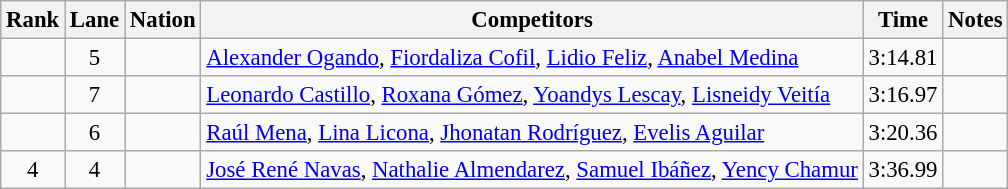<table class="wikitable sortable" style="text-align:center; font-size:95%">
<tr>
<th>Rank</th>
<th>Lane</th>
<th>Nation</th>
<th>Competitors</th>
<th>Time</th>
<th>Notes</th>
</tr>
<tr>
<td></td>
<td>5</td>
<td align=left></td>
<td align=left><a href='#'>Alexander Ogando</a>, <a href='#'>Fiordaliza Cofil</a>, <a href='#'>Lidio Feliz</a>, <a href='#'>Anabel Medina</a></td>
<td>3:14.81</td>
<td></td>
</tr>
<tr>
<td></td>
<td>7</td>
<td align=left></td>
<td align=left><a href='#'>Leonardo Castillo</a>, <a href='#'>Roxana Gómez</a>, <a href='#'>Yoandys Lescay</a>, <a href='#'>Lisneidy Veitía</a></td>
<td>3:16.97</td>
<td></td>
</tr>
<tr>
<td></td>
<td>6</td>
<td align=left></td>
<td align=left><a href='#'>Raúl Mena</a>, <a href='#'>Lina Licona</a>, <a href='#'>Jhonatan Rodríguez</a>, <a href='#'>Evelis Aguilar</a></td>
<td>3:20.36</td>
<td></td>
</tr>
<tr>
<td>4</td>
<td>4</td>
<td align=left></td>
<td align=left><a href='#'>José René Navas</a>, <a href='#'>Nathalie Almendarez</a>, <a href='#'>Samuel Ibáñez</a>, <a href='#'>Yency Chamur</a></td>
<td>3:36.99</td>
<td></td>
</tr>
</table>
